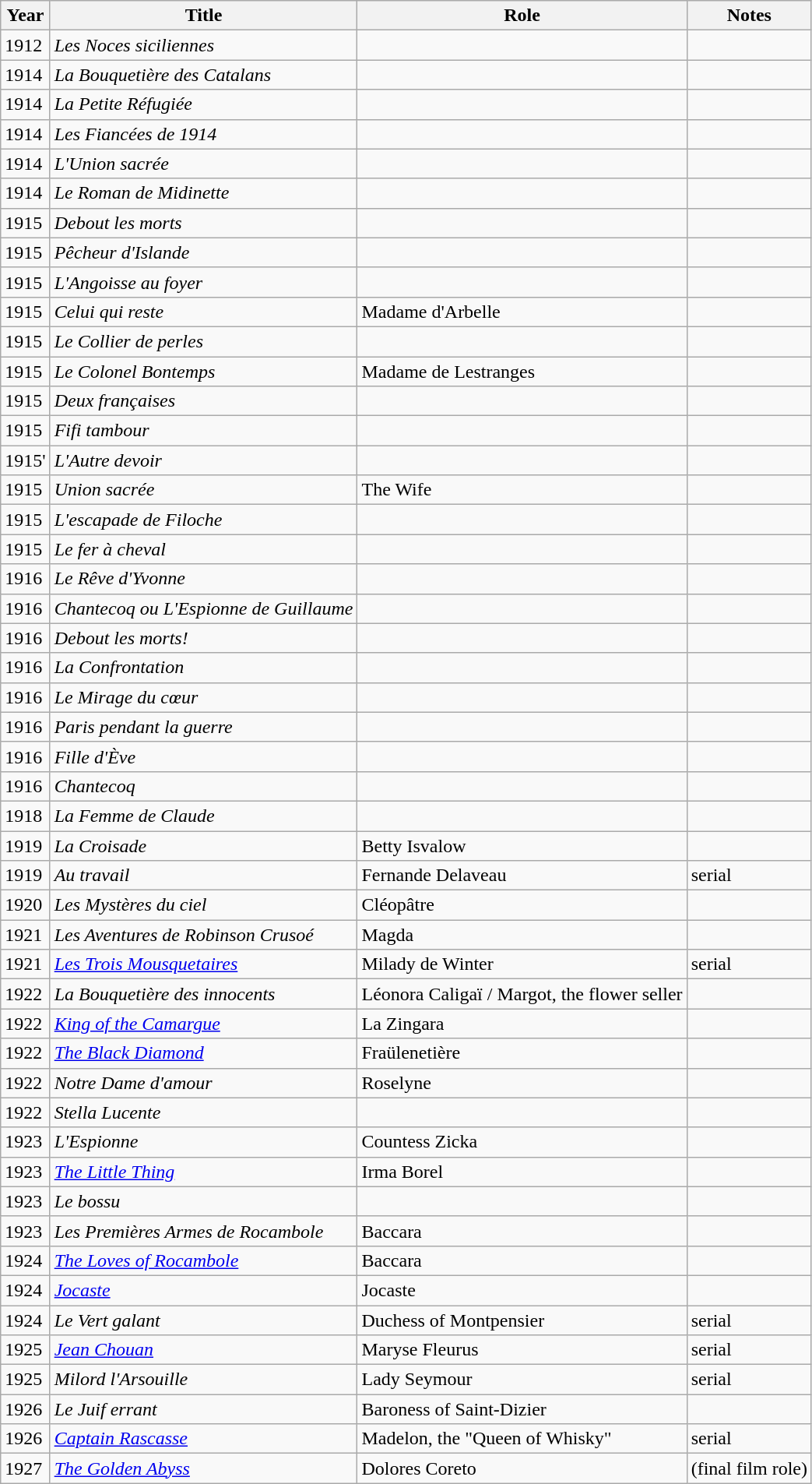<table class="wikitable">
<tr>
<th>Year</th>
<th>Title</th>
<th>Role</th>
<th>Notes</th>
</tr>
<tr>
<td>1912</td>
<td><em>Les Noces siciliennes</em></td>
<td></td>
<td></td>
</tr>
<tr>
<td>1914</td>
<td><em>La Bouquetière des Catalans</em></td>
<td></td>
<td></td>
</tr>
<tr>
<td>1914</td>
<td><em>La Petite Réfugiée</em></td>
<td></td>
<td></td>
</tr>
<tr>
<td>1914</td>
<td><em>Les Fiancées de 1914</em></td>
<td></td>
<td></td>
</tr>
<tr>
<td>1914</td>
<td><em>L'Union sacrée</em></td>
<td></td>
<td></td>
</tr>
<tr>
<td>1914</td>
<td><em>Le Roman de Midinette</em></td>
<td></td>
<td></td>
</tr>
<tr>
<td>1915</td>
<td><em>Debout les morts</em></td>
<td></td>
<td></td>
</tr>
<tr>
<td>1915</td>
<td><em>Pêcheur d'Islande</em></td>
<td></td>
<td></td>
</tr>
<tr>
<td>1915</td>
<td><em>L'Angoisse au foyer</em></td>
<td></td>
<td></td>
</tr>
<tr>
<td>1915</td>
<td><em>Celui qui reste</em></td>
<td>Madame d'Arbelle</td>
<td></td>
</tr>
<tr>
<td>1915</td>
<td><em>Le Collier de perles</em></td>
<td></td>
<td></td>
</tr>
<tr>
<td>1915</td>
<td><em>Le Colonel Bontemps</em></td>
<td>Madame de Lestranges</td>
<td></td>
</tr>
<tr>
<td>1915</td>
<td><em>Deux françaises</em></td>
<td></td>
<td></td>
</tr>
<tr>
<td>1915</td>
<td><em>Fifi tambour</em></td>
<td></td>
<td></td>
</tr>
<tr>
<td>1915'</td>
<td><em>L'Autre devoir</em></td>
<td></td>
<td></td>
</tr>
<tr>
<td>1915</td>
<td><em>Union sacrée</em></td>
<td>The Wife</td>
<td></td>
</tr>
<tr>
<td>1915</td>
<td><em>L'escapade de Filoche</em></td>
<td></td>
<td></td>
</tr>
<tr>
<td>1915</td>
<td><em>Le fer à cheval</em></td>
<td></td>
<td></td>
</tr>
<tr>
<td>1916</td>
<td><em>Le Rêve d'Yvonne</em></td>
<td></td>
<td></td>
</tr>
<tr>
<td>1916</td>
<td><em>Chantecoq ou L'Espionne de Guillaume</em></td>
<td></td>
<td></td>
</tr>
<tr>
<td>1916</td>
<td><em>Debout les morts!</em></td>
<td></td>
<td></td>
</tr>
<tr>
<td>1916</td>
<td><em>La Confrontation</em></td>
<td></td>
<td></td>
</tr>
<tr>
<td>1916</td>
<td><em>Le Mirage du cœur</em></td>
<td></td>
<td></td>
</tr>
<tr>
<td>1916</td>
<td><em>Paris pendant la guerre</em></td>
<td></td>
<td></td>
</tr>
<tr>
<td>1916</td>
<td><em>Fille d'Ève</em></td>
<td></td>
<td></td>
</tr>
<tr>
<td>1916</td>
<td><em>Chantecoq</em></td>
<td></td>
<td></td>
</tr>
<tr>
<td>1918</td>
<td><em>La Femme de Claude</em></td>
<td></td>
<td></td>
</tr>
<tr>
<td>1919</td>
<td><em>La Croisade</em></td>
<td>Betty Isvalow</td>
<td></td>
</tr>
<tr>
<td>1919</td>
<td><em>Au travail</em></td>
<td>Fernande Delaveau</td>
<td>serial</td>
</tr>
<tr>
<td>1920</td>
<td><em>Les Mystères du ciel</em></td>
<td>Cléopâtre</td>
<td></td>
</tr>
<tr>
<td>1921</td>
<td><em>Les Aventures de Robinson Crusoé</em></td>
<td>Magda</td>
<td></td>
</tr>
<tr>
<td>1921</td>
<td><em><a href='#'>Les Trois Mousquetaires</a></em></td>
<td>Milady de Winter</td>
<td>serial</td>
</tr>
<tr>
<td>1922</td>
<td><em>La Bouquetière des innocents</em></td>
<td>Léonora Caligaï / Margot, the flower seller</td>
<td></td>
</tr>
<tr>
<td>1922</td>
<td><em><a href='#'>King of the Camargue</a></em></td>
<td>La Zingara</td>
<td></td>
</tr>
<tr>
<td>1922</td>
<td><em><a href='#'>The Black Diamond</a></em></td>
<td>Fraülenetière</td>
<td></td>
</tr>
<tr>
<td>1922</td>
<td><em>Notre Dame d'amour</em></td>
<td>Roselyne</td>
<td></td>
</tr>
<tr>
<td>1922</td>
<td><em>Stella Lucente</em></td>
<td></td>
<td></td>
</tr>
<tr>
<td>1923</td>
<td><em>L'Espionne</em></td>
<td>Countess Zicka</td>
<td></td>
</tr>
<tr>
<td>1923</td>
<td><em><a href='#'>The Little Thing</a></em></td>
<td>Irma Borel</td>
<td></td>
</tr>
<tr>
<td>1923</td>
<td><em>Le bossu</em></td>
<td></td>
<td></td>
</tr>
<tr>
<td>1923</td>
<td><em>Les Premières Armes de Rocambole</em></td>
<td>Baccara</td>
<td></td>
</tr>
<tr>
<td>1924</td>
<td><em><a href='#'>The Loves of Rocambole</a></em></td>
<td>Baccara</td>
<td></td>
</tr>
<tr>
<td>1924</td>
<td><em><a href='#'>Jocaste</a></em></td>
<td>Jocaste</td>
<td></td>
</tr>
<tr>
<td>1924</td>
<td><em>Le Vert galant</em></td>
<td>Duchess of Montpensier</td>
<td>serial</td>
</tr>
<tr>
<td>1925</td>
<td><em><a href='#'>Jean Chouan</a></em></td>
<td>Maryse Fleurus</td>
<td>serial</td>
</tr>
<tr>
<td>1925</td>
<td><em>Milord l'Arsouille</em></td>
<td>Lady Seymour</td>
<td>serial</td>
</tr>
<tr>
<td>1926</td>
<td><em>Le Juif errant</em></td>
<td>Baroness of Saint-Dizier</td>
<td></td>
</tr>
<tr>
<td>1926</td>
<td><em><a href='#'>Captain Rascasse</a></em></td>
<td>Madelon, the "Queen of Whisky"</td>
<td>serial</td>
</tr>
<tr>
<td>1927</td>
<td><em><a href='#'>The Golden Abyss</a></em></td>
<td>Dolores Coreto</td>
<td>(final film role)</td>
</tr>
</table>
